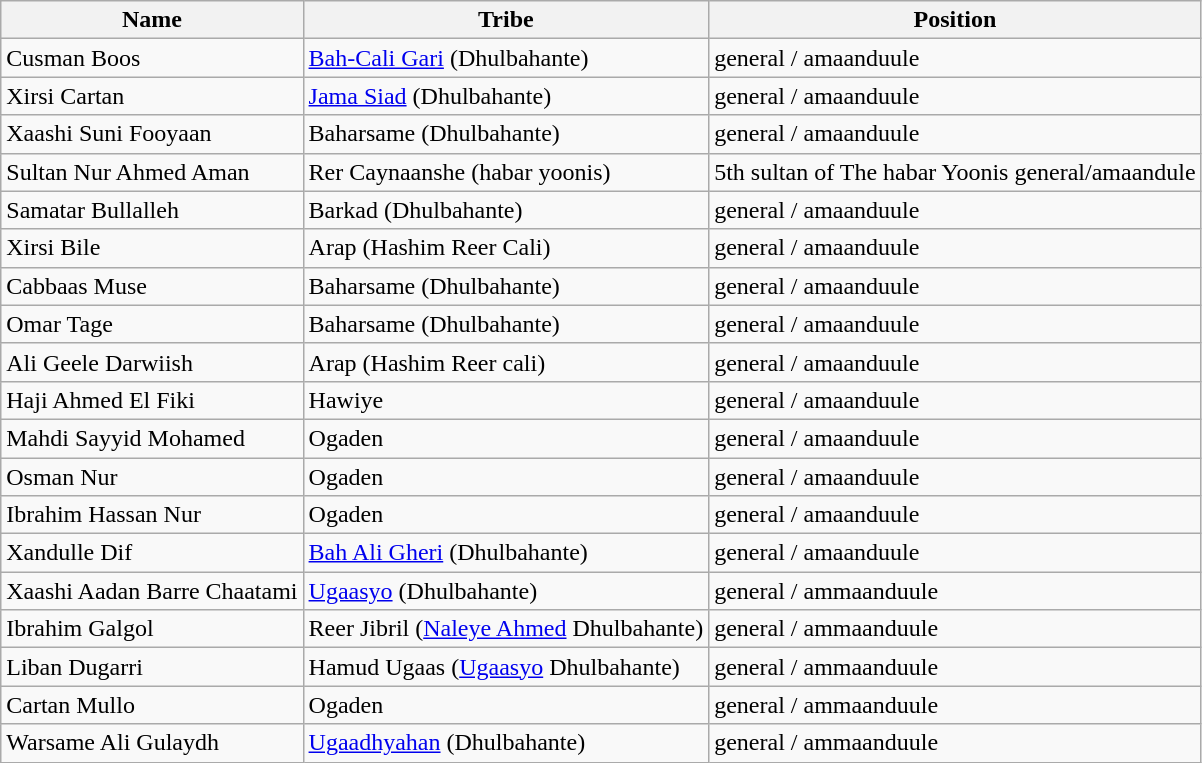<table class="wikitable">
<tr>
<th>Name</th>
<th>Tribe</th>
<th>Position</th>
</tr>
<tr>
<td>Cusman Boos</td>
<td><a href='#'>Bah-Cali Gari</a> (Dhulbahante)</td>
<td>general / amaanduule</td>
</tr>
<tr>
<td>Xirsi Cartan</td>
<td><a href='#'>Jama Siad</a> (Dhulbahante)</td>
<td>general / amaanduule</td>
</tr>
<tr>
<td>Xaashi Suni Fooyaan</td>
<td>Baharsame (Dhulbahante)</td>
<td>general / amaanduule</td>
</tr>
<tr>
<td>Sultan Nur Ahmed Aman</td>
<td>Rer Caynaanshe (habar yoonis)</td>
<td>5th sultan of The habar Yoonis general/amaandule</td>
</tr>
<tr>
<td>Samatar Bullalleh</td>
<td>Barkad (Dhulbahante)</td>
<td>general / amaanduule</td>
</tr>
<tr>
<td>Xirsi Bile</td>
<td>Arap (Hashim Reer Cali)</td>
<td>general / amaanduule</td>
</tr>
<tr>
<td>Cabbaas Muse</td>
<td>Baharsame (Dhulbahante)</td>
<td>general / amaanduule</td>
</tr>
<tr>
<td>Omar Tage</td>
<td>Baharsame (Dhulbahante)</td>
<td>general / amaanduule</td>
</tr>
<tr>
<td>Ali Geele Darwiish</td>
<td>Arap (Hashim Reer cali)</td>
<td>general / amaanduule</td>
</tr>
<tr>
<td>Haji Ahmed El Fiki</td>
<td>Hawiye</td>
<td>general / amaanduule</td>
</tr>
<tr>
<td>Mahdi Sayyid Mohamed</td>
<td>Ogaden</td>
<td>general / amaanduule</td>
</tr>
<tr>
<td>Osman Nur</td>
<td>Ogaden</td>
<td>general / amaanduule</td>
</tr>
<tr>
<td>Ibrahim Hassan Nur</td>
<td>Ogaden</td>
<td>general / amaanduule</td>
</tr>
<tr>
<td>Xandulle Dif</td>
<td><a href='#'>Bah Ali Gheri</a> (Dhulbahante)</td>
<td>general / amaanduule</td>
</tr>
<tr>
<td>Xaashi Aadan Barre Chaatami</td>
<td><a href='#'>Ugaasyo</a> (Dhulbahante)</td>
<td>general / ammaanduule</td>
</tr>
<tr>
<td>Ibrahim Galgol</td>
<td>Reer Jibril (<a href='#'>Naleye Ahmed</a> Dhulbahante)</td>
<td>general / ammaanduule</td>
</tr>
<tr>
<td>Liban Dugarri</td>
<td>Hamud Ugaas (<a href='#'>Ugaasyo</a> Dhulbahante)</td>
<td>general / ammaanduule</td>
</tr>
<tr>
<td>Cartan Mullo</td>
<td>Ogaden</td>
<td>general / ammaanduule</td>
</tr>
<tr>
<td>Warsame Ali Gulaydh</td>
<td><a href='#'>Ugaadhyahan</a> (Dhulbahante)</td>
<td>general / ammaanduule</td>
</tr>
</table>
